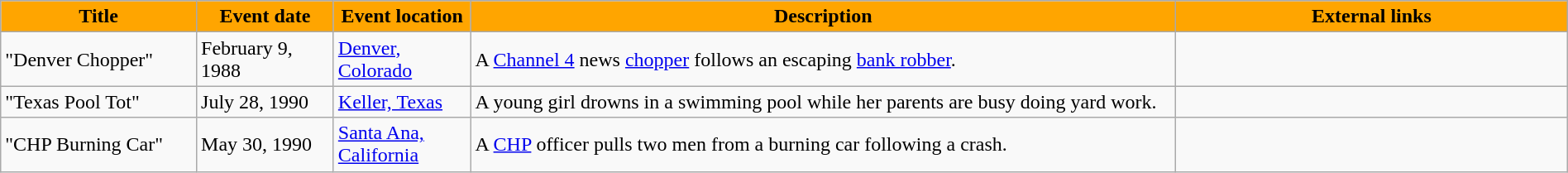<table class="wikitable" style="width: 100%;">
<tr>
<th style="background: #FFA500; color: #000000; width: 10%;">Title</th>
<th style="background: #FFA500; color: #000000; width: 7%;">Event date</th>
<th style="background: #FFA500; color: #000000; width: 7%;">Event location</th>
<th style="background: #FFA500; color: #000000; width: 36%;">Description</th>
<th style="background: #FFA500; color: #000000; width: 20%;">External links</th>
</tr>
<tr>
<td>"Denver Chopper"</td>
<td>February 9, 1988</td>
<td><a href='#'>Denver, Colorado</a></td>
<td>A <a href='#'>Channel 4</a> news <a href='#'>chopper</a> follows an escaping <a href='#'>bank robber</a>.</td>
<td></td>
</tr>
<tr>
<td>"Texas Pool Tot"</td>
<td>July 28, 1990</td>
<td><a href='#'>Keller, Texas</a></td>
<td>A young girl drowns in a swimming pool while her parents are busy doing yard work.</td>
<td></td>
</tr>
<tr>
<td>"CHP Burning Car"</td>
<td>May 30, 1990</td>
<td><a href='#'>Santa Ana, California</a></td>
<td>A <a href='#'>CHP</a> officer pulls two men from a burning car following a crash.</td>
<td class="mw-collapsible mw-collapsed" data-expandtext="Show" data-collapsetext="Hide" style="float: left; border: none;"><br></td>
</tr>
</table>
